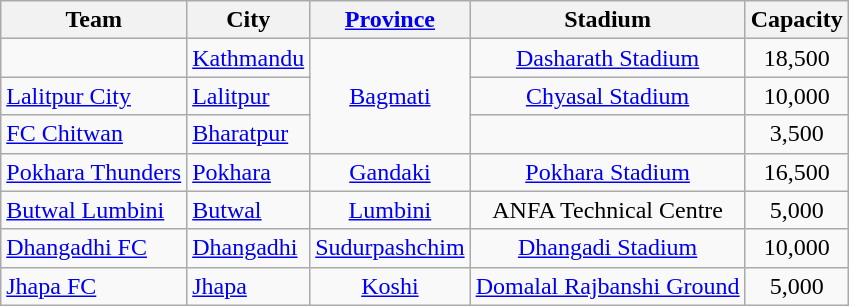<table class="wikitable sortable" style="text-align:center;">
<tr>
<th>Team</th>
<th>City</th>
<th><a href='#'>Province</a></th>
<th>Stadium</th>
<th>Capacity</th>
</tr>
<tr>
<td style="text-align:left;"></td>
<td style="text-align:left;"><a href='#'>Kathmandu</a></td>
<td rowspan=3><a href='#'>Bagmati</a></td>
<td><a href='#'>Dasharath Stadium</a></td>
<td>18,500</td>
</tr>
<tr>
<td style="text-align:left;"><a href='#'>Lalitpur City</a></td>
<td style="text-align:left;"><a href='#'>Lalitpur</a></td>
<td><a href='#'>Chyasal Stadium</a></td>
<td>10,000</td>
</tr>
<tr>
<td style="text-align:left;"><a href='#'>FC Chitwan</a></td>
<td style="text-align:left;"><a href='#'>Bharatpur</a></td>
<td></td>
<td>3,500</td>
</tr>
<tr>
<td style="text-align:left;"><a href='#'>Pokhara Thunders</a></td>
<td style="text-align:left;"><a href='#'>Pokhara</a></td>
<td><a href='#'>Gandaki</a></td>
<td><a href='#'>Pokhara Stadium</a></td>
<td>16,500</td>
</tr>
<tr>
<td style="text-align:left;"><a href='#'>Butwal Lumbini</a></td>
<td style="text-align:left;"><a href='#'>Butwal</a></td>
<td><a href='#'>Lumbini</a></td>
<td>ANFA Technical Centre</td>
<td>5,000</td>
</tr>
<tr>
<td style="text-align:left;"><a href='#'>Dhangadhi FC</a></td>
<td style="text-align:left;"><a href='#'>Dhangadhi</a></td>
<td><a href='#'>Sudurpashchim</a></td>
<td><a href='#'>Dhangadi Stadium</a></td>
<td>10,000</td>
</tr>
<tr>
<td style="text-align:left;"><a href='#'>Jhapa FC</a></td>
<td style="text-align:left;"><a href='#'>Jhapa</a></td>
<td><a href='#'>Koshi</a></td>
<td><a href='#'>Domalal Rajbanshi Ground</a></td>
<td>5,000</td>
</tr>
</table>
